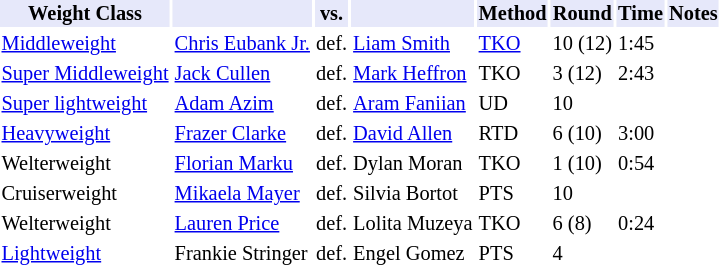<table class="toccolours" style="font-size: 85%;">
<tr>
<th style="background:#e6e8fa; color:#000; text-align:center;">Weight Class</th>
<th style="background:#e6e8fa; color:#000; text-align:center;"></th>
<th style="background:#e6e8fa; color:#000; text-align:center;">vs.</th>
<th style="background:#e6e8fa; color:#000; text-align:center;"></th>
<th style="background:#e6e8fa; color:#000; text-align:center;">Method</th>
<th style="background:#e6e8fa; color:#000; text-align:center;">Round</th>
<th style="background:#e6e8fa; color:#000; text-align:center;">Time</th>
<th style="background:#e6e8fa; color:#000; text-align:center;">Notes</th>
</tr>
<tr>
<td><a href='#'>Middleweight</a></td>
<td><a href='#'>Chris Eubank Jr.</a></td>
<td>def.</td>
<td><a href='#'>Liam Smith</a></td>
<td><a href='#'>TKO</a></td>
<td>10 (12)</td>
<td>1:45</td>
<td></td>
</tr>
<tr>
<td><a href='#'>Super Middleweight</a></td>
<td> <a href='#'>Jack Cullen</a></td>
<td>def.</td>
<td> <a href='#'>Mark Heffron</a></td>
<td>TKO</td>
<td>3 (12)</td>
<td>2:43</td>
<td></td>
</tr>
<tr>
<td><a href='#'>Super lightweight</a></td>
<td> <a href='#'>Adam Azim</a></td>
<td>def.</td>
<td> <a href='#'>Aram Faniian</a></td>
<td>UD</td>
<td>10</td>
<td></td>
<td></td>
</tr>
<tr>
<td><a href='#'>Heavyweight</a></td>
<td> <a href='#'>Frazer Clarke</a></td>
<td>def.</td>
<td> <a href='#'>David Allen</a></td>
<td>RTD</td>
<td>6 (10)</td>
<td>3:00</td>
<td></td>
</tr>
<tr>
<td>Welterweight</td>
<td> <a href='#'>Florian Marku</a></td>
<td>def.</td>
<td> Dylan Moran</td>
<td>TKO</td>
<td>1 (10)</td>
<td>0:54</td>
<td></td>
</tr>
<tr>
<td>Cruiserweight</td>
<td> <a href='#'>Mikaela Mayer</a></td>
<td>def.</td>
<td> Silvia Bortot</td>
<td>PTS</td>
<td>10</td>
<td></td>
<td></td>
</tr>
<tr>
<td>Welterweight</td>
<td> <a href='#'>Lauren Price</a></td>
<td>def.</td>
<td> Lolita Muzeya</td>
<td>TKO</td>
<td>6 (8)</td>
<td>0:24</td>
<td></td>
</tr>
<tr>
<td><a href='#'>Lightweight</a></td>
<td> Frankie Stringer</td>
<td>def.</td>
<td> Engel Gomez</td>
<td>PTS</td>
<td>4</td>
<td></td>
<td></td>
</tr>
<tr>
</tr>
</table>
